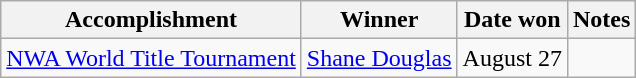<table class="wikitable">
<tr>
<th>Accomplishment</th>
<th>Winner</th>
<th>Date won</th>
<th>Notes</th>
</tr>
<tr>
<td><a href='#'>NWA World Title Tournament</a></td>
<td><a href='#'>Shane Douglas</a></td>
<td>August 27</td>
<td></td>
</tr>
</table>
